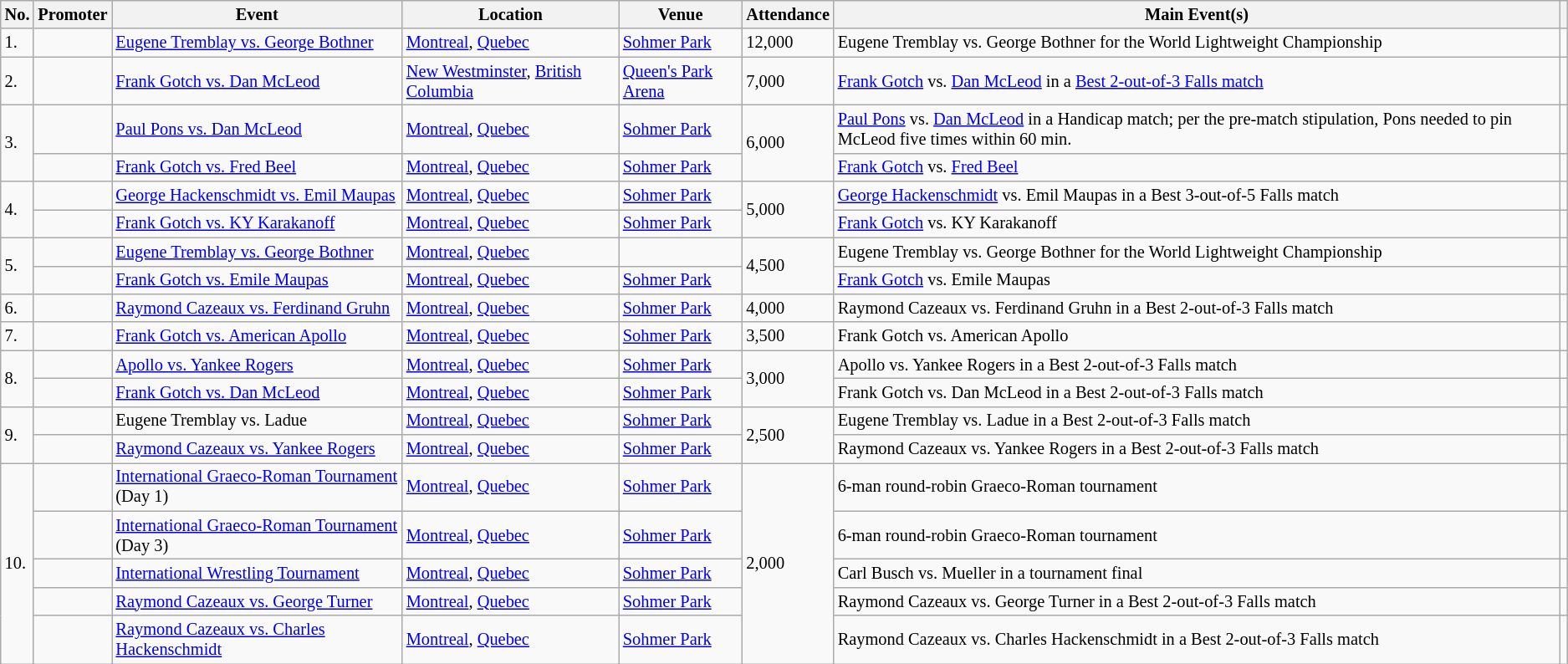<table class="wikitable sortable" style="font-size:85%;">
<tr>
<th>No.</th>
<th>Promoter</th>
<th>Event</th>
<th>Location</th>
<th>Venue</th>
<th>Attendance</th>
<th class=unsortable>Main Event(s)</th>
<th class=unsortable></th>
</tr>
<tr>
<td>1.</td>
<td></td>
<td><a href='#'>Eugene Tremblay vs. George Bothner</a> <br> </td>
<td><a href='#'>Montreal</a>, <a href='#'>Quebec</a></td>
<td><a href='#'>Sohmer Park</a></td>
<td>12,000</td>
<td>Eugene Tremblay vs. George Bothner for the World Lightweight Championship</td>
<td></td>
</tr>
<tr>
<td>2.</td>
<td></td>
<td><a href='#'>Frank Gotch vs. Dan McLeod</a> <br> </td>
<td><a href='#'>New Westminster</a>, <a href='#'>British Columbia</a></td>
<td><a href='#'>Queen's Park Arena</a></td>
<td>7,000</td>
<td><a href='#'>Frank Gotch</a> vs. <a href='#'>Dan McLeod</a> in a <a href='#'>Best 2-out-of-3 Falls match</a></td>
<td></td>
</tr>
<tr>
<td rowspan=2>3.</td>
<td></td>
<td><a href='#'>Paul Pons vs. Dan McLeod</a> <br> </td>
<td><a href='#'>Montreal</a>, <a href='#'>Quebec</a></td>
<td><a href='#'>Sohmer Park</a></td>
<td rowspan=2>6,000</td>
<td><a href='#'>Paul Pons</a> vs. <a href='#'>Dan McLeod</a> in a Handicap match; per the pre-match stipulation, Pons needed to pin McLeod five times within 60 min.</td>
<td></td>
</tr>
<tr>
<td></td>
<td><a href='#'>Frank Gotch vs. Fred Beel</a> <br> </td>
<td><a href='#'>Montreal</a>, <a href='#'>Quebec</a></td>
<td><a href='#'>Sohmer Park</a></td>
<td><a href='#'>Frank Gotch</a> vs. <a href='#'>Fred Beel</a></td>
<td></td>
</tr>
<tr>
<td rowspan=2>4.</td>
<td></td>
<td><a href='#'>George Hackenschmidt vs. Emil Maupas</a> <br> </td>
<td><a href='#'>Montreal</a>, <a href='#'>Quebec</a></td>
<td><a href='#'>Sohmer Park</a></td>
<td rowspan=2>5,000</td>
<td><a href='#'>George Hackenschmidt</a> vs. Emil Maupas in a Best 3-out-of-5 Falls match</td>
<td></td>
</tr>
<tr>
<td></td>
<td><a href='#'>Frank Gotch vs. KY Karakanoff</a> <br> </td>
<td><a href='#'>Montreal</a>, <a href='#'>Quebec</a></td>
<td><a href='#'>Sohmer Park</a></td>
<td><a href='#'>Frank Gotch</a> vs. KY Karakanoff</td>
<td></td>
</tr>
<tr>
<td rowspan=2>5.</td>
<td></td>
<td><a href='#'>Eugene Tremblay vs. George Bothner</a> <br> </td>
<td><a href='#'>Montreal</a>, <a href='#'>Quebec</a></td>
<td></td>
<td rowspan=2>4,500</td>
<td>Eugene Tremblay vs. George Bothner for the World Lightweight Championship</td>
<td></td>
</tr>
<tr>
<td></td>
<td><a href='#'>Frank Gotch vs. Emile Maupas</a> <br> </td>
<td><a href='#'>Montreal</a>, <a href='#'>Quebec</a></td>
<td><a href='#'>Sohmer Park</a></td>
<td><a href='#'>Frank Gotch</a> vs. Emile Maupas</td>
<td></td>
</tr>
<tr>
<td>6.</td>
<td></td>
<td><a href='#'>Raymond Cazeaux vs. Ferdinand Gruhn</a> <br> </td>
<td><a href='#'>Montreal</a>, <a href='#'>Quebec</a></td>
<td><a href='#'>Sohmer Park</a></td>
<td>4,000</td>
<td>Raymond Cazeaux vs. Ferdinand Gruhn in a Best 2-out-of-3 Falls match</td>
<td></td>
</tr>
<tr>
<td>7.</td>
<td></td>
<td><a href='#'>Frank Gotch vs. American Apollo</a> <br> </td>
<td><a href='#'>Montreal</a>, <a href='#'>Quebec</a></td>
<td><a href='#'>Sohmer Park</a></td>
<td>3,500</td>
<td>Frank Gotch vs. American Apollo</td>
<td></td>
</tr>
<tr>
<td rowspan=2>8.</td>
<td></td>
<td><a href='#'>Apollo vs. Yankee Rogers</a> <br> </td>
<td><a href='#'>Montreal</a>, <a href='#'>Quebec</a></td>
<td><a href='#'>Sohmer Park</a></td>
<td rowspan=2>3,000</td>
<td>Apollo vs. Yankee Rogers in a Best 2-out-of-3 Falls match</td>
<td></td>
</tr>
<tr>
<td></td>
<td><a href='#'>Frank Gotch vs. Dan McLeod</a> <br> </td>
<td><a href='#'>Montreal</a>, <a href='#'>Quebec</a></td>
<td><a href='#'>Sohmer Park</a></td>
<td>Frank Gotch vs. Dan McLeod in a Best 2-out-of-3 Falls match</td>
<td></td>
</tr>
<tr>
<td rowspan=2>9.</td>
<td></td>
<td>Eugene Tremblay vs. Ladue <br> </td>
<td><a href='#'>Montreal</a>, <a href='#'>Quebec</a></td>
<td><a href='#'>Sohmer Park</a></td>
<td rowspan=2>2,500</td>
<td>Eugene Tremblay vs. Ladue in a Best 2-out-of-3 Falls match</td>
<td></td>
</tr>
<tr>
<td></td>
<td><a href='#'>Raymond Cazeaux vs. Yankee Rogers</a> <br> </td>
<td><a href='#'>Montreal</a>, <a href='#'>Quebec</a></td>
<td><a href='#'>Sohmer Park</a></td>
<td>Raymond Cazeaux vs. Yankee Rogers in a Best 2-out-of-3 Falls match</td>
<td></td>
</tr>
<tr>
<td rowspan=6>10.</td>
<td></td>
<td><a href='#'>International Graeco-Roman Tournament</a> (Day 1) <br> </td>
<td><a href='#'>Montreal</a>, <a href='#'>Quebec</a></td>
<td><a href='#'>Sohmer Park</a></td>
<td rowspan=6>2,000</td>
<td>6-man round-robin Graeco-Roman tournament</td>
<td></td>
</tr>
<tr>
<td></td>
<td><a href='#'>International Graeco-Roman Tournament</a> (Day 3) <br> </td>
<td><a href='#'>Montreal</a>, <a href='#'>Quebec</a></td>
<td><a href='#'>Sohmer Park</a></td>
<td>6-man round-robin Graeco-Roman tournament</td>
<td></td>
</tr>
<tr>
<td></td>
<td><a href='#'>International Wrestling Tournament</a> <br> </td>
<td><a href='#'>Montreal</a>, <a href='#'>Quebec</a></td>
<td><a href='#'>Sohmer Park</a></td>
<td>Carl Busch vs. Mueller in a tournament final</td>
<td></td>
</tr>
<tr>
<td></td>
<td><a href='#'>Raymond Cazeaux vs. George Turner</a> <br> </td>
<td><a href='#'>Montreal</a>, <a href='#'>Quebec</a></td>
<td><a href='#'>Sohmer Park</a></td>
<td>Raymond Cazeaux vs. George Turner in a Best 2-out-of-3 Falls match</td>
<td></td>
</tr>
<tr>
<td></td>
<td><a href='#'>Raymond Cazeaux vs. Charles Hackenschmidt</a> <br> </td>
<td><a href='#'>Montreal</a>, <a href='#'>Quebec</a></td>
<td><a href='#'>Sohmer Park</a></td>
<td>Raymond Cazeaux vs. Charles Hackenschmidt in a Best 2-out-of-3 Falls match</td>
<td></td>
</tr>
</table>
